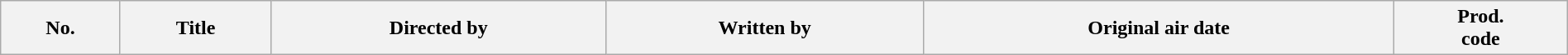<table class="wikitable plainrowheaders" style="width:100%; background:#fff;">
<tr>
<th style="background:#;">No.</th>
<th style="background:#;">Title</th>
<th style="background:#;">Directed by</th>
<th style="background:#;">Written by</th>
<th style="background:#;">Original air date</th>
<th style="background:#;">Prod.<br>code<br>






</th>
</tr>
</table>
